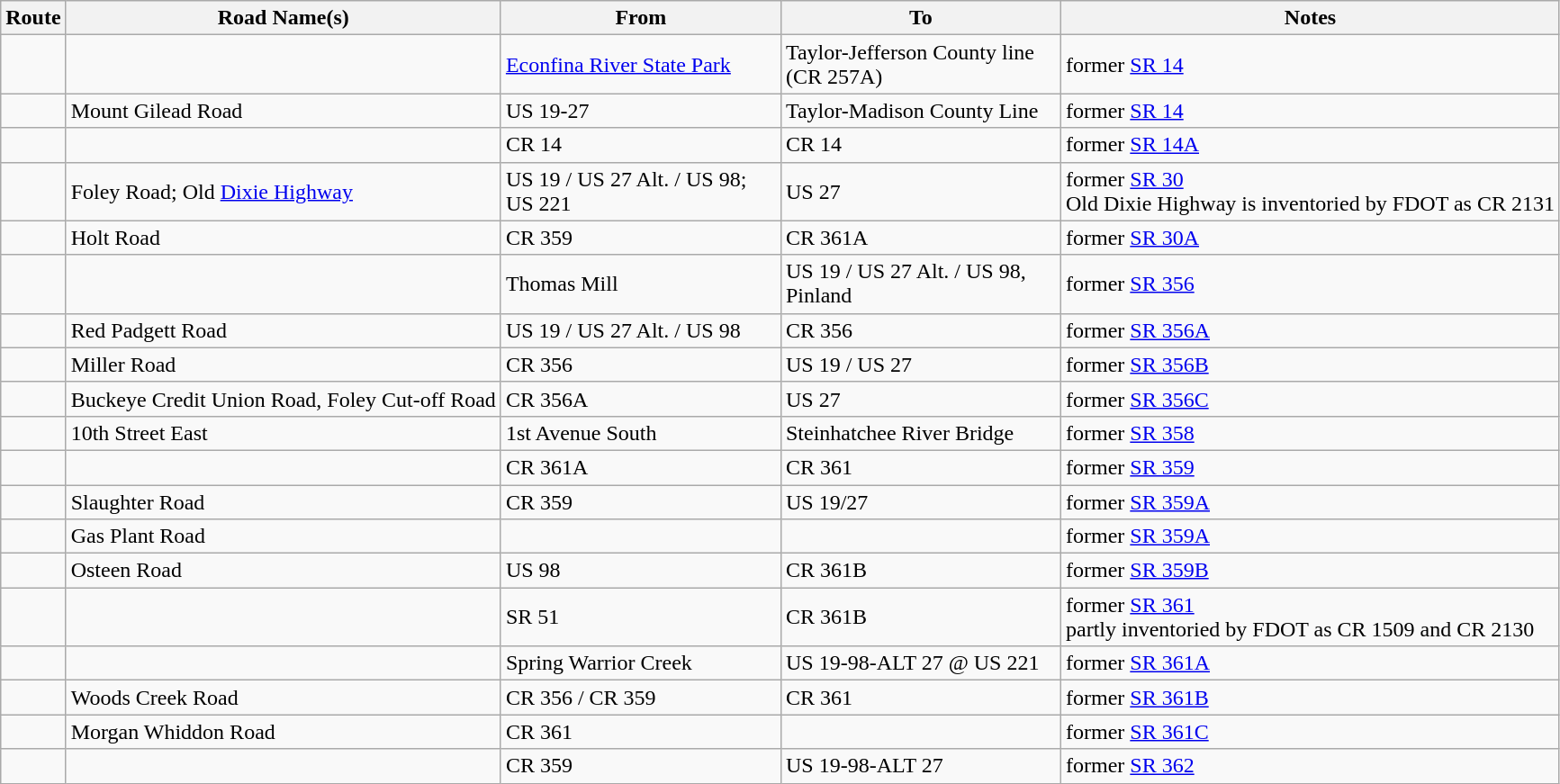<table class="wikitable">
<tr>
<th>Route</th>
<th>Road Name(s)</th>
<th width=200px>From</th>
<th width=200px>To</th>
<th>Notes</th>
</tr>
<tr>
<td></td>
<td></td>
<td><a href='#'>Econfina River State Park</a></td>
<td>Taylor-Jefferson County line (CR 257A)</td>
<td>former <a href='#'>SR 14</a></td>
</tr>
<tr>
<td></td>
<td>Mount Gilead Road</td>
<td>US 19-27</td>
<td>Taylor-Madison County Line</td>
<td>former <a href='#'>SR 14</a></td>
</tr>
<tr>
<td></td>
<td></td>
<td>CR 14</td>
<td>CR 14</td>
<td>former <a href='#'>SR 14A</a></td>
</tr>
<tr>
<td></td>
<td>Foley Road; Old <a href='#'>Dixie Highway</a></td>
<td>US 19 / US 27 Alt. / US 98; US 221</td>
<td>US 27</td>
<td>former <a href='#'>SR 30</a><br>Old Dixie Highway is inventoried by FDOT as CR 2131</td>
</tr>
<tr>
<td></td>
<td>Holt Road</td>
<td>CR 359</td>
<td>CR 361A</td>
<td>former <a href='#'>SR 30A</a></td>
</tr>
<tr>
<td></td>
<td></td>
<td>Thomas Mill</td>
<td>US 19 / US 27 Alt. / US 98, Pinland</td>
<td>former <a href='#'>SR 356</a></td>
</tr>
<tr>
<td></td>
<td>Red Padgett Road</td>
<td>US 19 / US 27 Alt. / US 98</td>
<td>CR 356</td>
<td>former <a href='#'>SR 356A</a></td>
</tr>
<tr>
<td></td>
<td>Miller Road</td>
<td>CR 356</td>
<td>US 19 / US 27</td>
<td>former <a href='#'>SR 356B</a></td>
</tr>
<tr>
<td></td>
<td>Buckeye Credit Union Road, Foley Cut-off Road</td>
<td>CR 356A</td>
<td>US 27</td>
<td>former <a href='#'>SR 356C</a></td>
</tr>
<tr>
<td></td>
<td>10th Street East</td>
<td>1st Avenue South</td>
<td>Steinhatchee River Bridge</td>
<td>former <a href='#'>SR 358</a></td>
</tr>
<tr>
<td></td>
<td></td>
<td>CR 361A</td>
<td>CR 361</td>
<td>former <a href='#'>SR 359</a></td>
</tr>
<tr>
<td></td>
<td>Slaughter Road</td>
<td>CR 359</td>
<td>US 19/27</td>
<td>former <a href='#'>SR 359A</a></td>
</tr>
<tr>
<td></td>
<td>Gas Plant Road</td>
<td></td>
<td></td>
<td>former <a href='#'>SR 359A</a></td>
</tr>
<tr>
<td></td>
<td>Osteen Road</td>
<td>US 98</td>
<td>CR 361B</td>
<td>former <a href='#'>SR 359B</a></td>
</tr>
<tr>
<td></td>
<td></td>
<td>SR 51</td>
<td>CR 361B</td>
<td>former <a href='#'>SR 361</a><br>partly inventoried by FDOT as CR 1509 and CR 2130</td>
</tr>
<tr>
<td></td>
<td></td>
<td>Spring Warrior Creek</td>
<td>US 19-98-ALT 27 @ US 221</td>
<td>former <a href='#'>SR 361A</a></td>
</tr>
<tr>
<td></td>
<td>Woods Creek Road</td>
<td>CR 356 / CR 359</td>
<td>CR 361</td>
<td>former <a href='#'>SR 361B</a></td>
</tr>
<tr>
<td></td>
<td>Morgan Whiddon Road</td>
<td>CR 361</td>
<td></td>
<td>former <a href='#'>SR 361C</a></td>
</tr>
<tr>
<td></td>
<td></td>
<td>CR 359</td>
<td>US 19-98-ALT 27</td>
<td>former <a href='#'>SR 362</a></td>
</tr>
</table>
